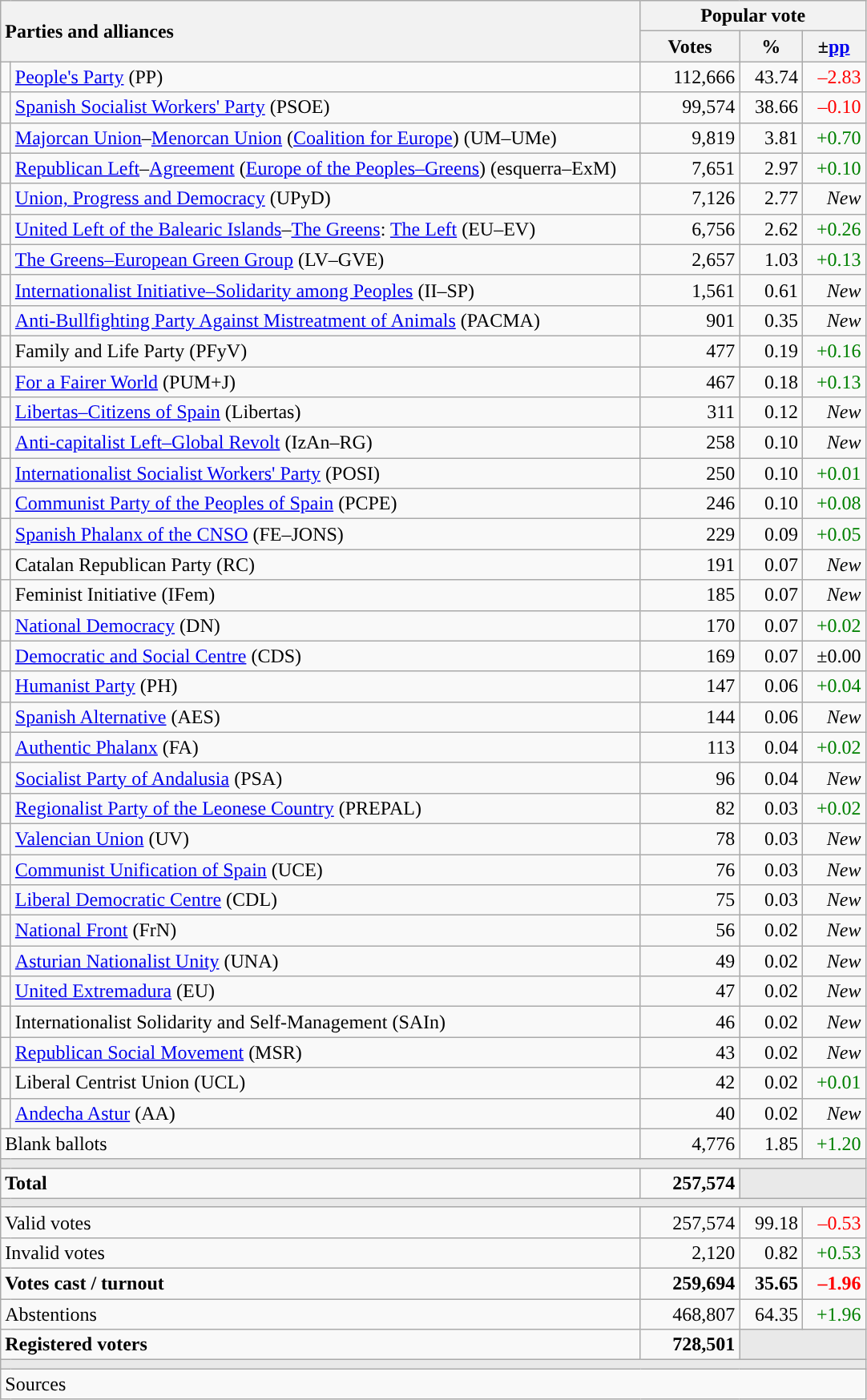<table class="wikitable" style="text-align:right">
<tr>
<th style="text-align:left;" rowspan="2" colspan="2" width="525">Parties and alliances</th>
<th colspan="3">Popular vote</th>
</tr>
<tr>
<th width="75">Votes</th>
<th width="45">%</th>
<th width="45">±<a href='#'>pp</a></th>
</tr>
<tr>
<td width="1" style="color:inherit;background:"></td>
<td align="left"><a href='#'>People's Party</a> (PP)</td>
<td>112,666</td>
<td>43.74</td>
<td style="color:red;">–2.83</td>
</tr>
<tr>
<td style="color:inherit;background:"></td>
<td align="left"><a href='#'>Spanish Socialist Workers' Party</a> (PSOE)</td>
<td>99,574</td>
<td>38.66</td>
<td style="color:red;">–0.10</td>
</tr>
<tr>
<td style="color:inherit;background:"></td>
<td align="left"><a href='#'>Majorcan Union</a>–<a href='#'>Menorcan Union</a> (<a href='#'>Coalition for Europe</a>) (UM–UMe)</td>
<td>9,819</td>
<td>3.81</td>
<td style="color:green;">+0.70</td>
</tr>
<tr>
<td style="color:inherit;background:"></td>
<td align="left"><a href='#'>Republican Left</a>–<a href='#'>Agreement</a> (<a href='#'>Europe of the Peoples–Greens</a>) (esquerra–ExM)</td>
<td>7,651</td>
<td>2.97</td>
<td style="color:green;">+0.10</td>
</tr>
<tr>
<td style="color:inherit;background:"></td>
<td align="left"><a href='#'>Union, Progress and Democracy</a> (UPyD)</td>
<td>7,126</td>
<td>2.77</td>
<td><em>New</em></td>
</tr>
<tr>
<td style="color:inherit;background:"></td>
<td align="left"><a href='#'>United Left of the Balearic Islands</a>–<a href='#'>The Greens</a>: <a href='#'>The Left</a> (EU–EV)</td>
<td>6,756</td>
<td>2.62</td>
<td style="color:green;">+0.26</td>
</tr>
<tr>
<td style="color:inherit;background:"></td>
<td align="left"><a href='#'>The Greens–European Green Group</a> (LV–GVE)</td>
<td>2,657</td>
<td>1.03</td>
<td style="color:green;">+0.13</td>
</tr>
<tr>
<td style="color:inherit;background:"></td>
<td align="left"><a href='#'>Internationalist Initiative–Solidarity among Peoples</a> (II–SP)</td>
<td>1,561</td>
<td>0.61</td>
<td><em>New</em></td>
</tr>
<tr>
<td style="color:inherit;background:"></td>
<td align="left"><a href='#'>Anti-Bullfighting Party Against Mistreatment of Animals</a> (PACMA)</td>
<td>901</td>
<td>0.35</td>
<td><em>New</em></td>
</tr>
<tr>
<td style="color:inherit;background:"></td>
<td align="left">Family and Life Party (PFyV)</td>
<td>477</td>
<td>0.19</td>
<td style="color:green;">+0.16</td>
</tr>
<tr>
<td style="color:inherit;background:"></td>
<td align="left"><a href='#'>For a Fairer World</a> (PUM+J)</td>
<td>467</td>
<td>0.18</td>
<td style="color:green;">+0.13</td>
</tr>
<tr>
<td style="color:inherit;background:"></td>
<td align="left"><a href='#'>Libertas–Citizens of Spain</a> (Libertas)</td>
<td>311</td>
<td>0.12</td>
<td><em>New</em></td>
</tr>
<tr>
<td style="color:inherit;background:"></td>
<td align="left"><a href='#'>Anti-capitalist Left–Global Revolt</a> (IzAn–RG)</td>
<td>258</td>
<td>0.10</td>
<td><em>New</em></td>
</tr>
<tr>
<td style="color:inherit;background:"></td>
<td align="left"><a href='#'>Internationalist Socialist Workers' Party</a> (POSI)</td>
<td>250</td>
<td>0.10</td>
<td style="color:green;">+0.01</td>
</tr>
<tr>
<td style="color:inherit;background:"></td>
<td align="left"><a href='#'>Communist Party of the Peoples of Spain</a> (PCPE)</td>
<td>246</td>
<td>0.10</td>
<td style="color:green;">+0.08</td>
</tr>
<tr>
<td style="color:inherit;background:"></td>
<td align="left"><a href='#'>Spanish Phalanx of the CNSO</a> (FE–JONS)</td>
<td>229</td>
<td>0.09</td>
<td style="color:green;">+0.05</td>
</tr>
<tr>
<td style="color:inherit;background:"></td>
<td align="left">Catalan Republican Party (RC)</td>
<td>191</td>
<td>0.07</td>
<td><em>New</em></td>
</tr>
<tr>
<td style="color:inherit;background:"></td>
<td align="left">Feminist Initiative (IFem)</td>
<td>185</td>
<td>0.07</td>
<td><em>New</em></td>
</tr>
<tr>
<td style="color:inherit;background:"></td>
<td align="left"><a href='#'>National Democracy</a> (DN)</td>
<td>170</td>
<td>0.07</td>
<td style="color:green;">+0.02</td>
</tr>
<tr>
<td style="color:inherit;background:"></td>
<td align="left"><a href='#'>Democratic and Social Centre</a> (CDS)</td>
<td>169</td>
<td>0.07</td>
<td>±0.00</td>
</tr>
<tr>
<td style="color:inherit;background:"></td>
<td align="left"><a href='#'>Humanist Party</a> (PH)</td>
<td>147</td>
<td>0.06</td>
<td style="color:green;">+0.04</td>
</tr>
<tr>
<td style="color:inherit;background:"></td>
<td align="left"><a href='#'>Spanish Alternative</a> (AES)</td>
<td>144</td>
<td>0.06</td>
<td><em>New</em></td>
</tr>
<tr>
<td style="color:inherit;background:"></td>
<td align="left"><a href='#'>Authentic Phalanx</a> (FA)</td>
<td>113</td>
<td>0.04</td>
<td style="color:green;">+0.02</td>
</tr>
<tr>
<td style="color:inherit;background:"></td>
<td align="left"><a href='#'>Socialist Party of Andalusia</a> (PSA)</td>
<td>96</td>
<td>0.04</td>
<td><em>New</em></td>
</tr>
<tr>
<td style="color:inherit;background:"></td>
<td align="left"><a href='#'>Regionalist Party of the Leonese Country</a> (PREPAL)</td>
<td>82</td>
<td>0.03</td>
<td style="color:green;">+0.02</td>
</tr>
<tr>
<td style="color:inherit;background:"></td>
<td align="left"><a href='#'>Valencian Union</a> (UV)</td>
<td>78</td>
<td>0.03</td>
<td><em>New</em></td>
</tr>
<tr>
<td style="color:inherit;background:"></td>
<td align="left"><a href='#'>Communist Unification of Spain</a> (UCE)</td>
<td>76</td>
<td>0.03</td>
<td><em>New</em></td>
</tr>
<tr>
<td style="color:inherit;background:"></td>
<td align="left"><a href='#'>Liberal Democratic Centre</a> (CDL)</td>
<td>75</td>
<td>0.03</td>
<td><em>New</em></td>
</tr>
<tr>
<td style="color:inherit;background:"></td>
<td align="left"><a href='#'>National Front</a> (FrN)</td>
<td>56</td>
<td>0.02</td>
<td><em>New</em></td>
</tr>
<tr>
<td style="color:inherit;background:"></td>
<td align="left"><a href='#'>Asturian Nationalist Unity</a> (UNA)</td>
<td>49</td>
<td>0.02</td>
<td><em>New</em></td>
</tr>
<tr>
<td style="color:inherit;background:"></td>
<td align="left"><a href='#'>United Extremadura</a> (EU)</td>
<td>47</td>
<td>0.02</td>
<td><em>New</em></td>
</tr>
<tr>
<td style="color:inherit;background:"></td>
<td align="left">Internationalist Solidarity and Self-Management (SAIn)</td>
<td>46</td>
<td>0.02</td>
<td><em>New</em></td>
</tr>
<tr>
<td style="color:inherit;background:"></td>
<td align="left"><a href='#'>Republican Social Movement</a> (MSR)</td>
<td>43</td>
<td>0.02</td>
<td><em>New</em></td>
</tr>
<tr>
<td style="color:inherit;background:"></td>
<td align="left">Liberal Centrist Union (UCL)</td>
<td>42</td>
<td>0.02</td>
<td style="color:green;">+0.01</td>
</tr>
<tr>
<td style="color:inherit;background:"></td>
<td align="left"><a href='#'>Andecha Astur</a> (AA)</td>
<td>40</td>
<td>0.02</td>
<td><em>New</em></td>
</tr>
<tr>
<td align="left" colspan="2">Blank ballots</td>
<td>4,776</td>
<td>1.85</td>
<td style="color:green;">+1.20</td>
</tr>
<tr>
<td colspan="5" bgcolor="#E9E9E9"></td>
</tr>
<tr style="font-weight:bold;">
<td align="left" colspan="2">Total</td>
<td>257,574</td>
<td bgcolor="#E9E9E9" colspan="2"></td>
</tr>
<tr>
<td colspan="5" bgcolor="#E9E9E9"></td>
</tr>
<tr>
<td align="left" colspan="2">Valid votes</td>
<td>257,574</td>
<td>99.18</td>
<td style="color:red;">–0.53</td>
</tr>
<tr>
<td align="left" colspan="2">Invalid votes</td>
<td>2,120</td>
<td>0.82</td>
<td style="color:green;">+0.53</td>
</tr>
<tr style="font-weight:bold;">
<td align="left" colspan="2">Votes cast / turnout</td>
<td>259,694</td>
<td>35.65</td>
<td style="color:red;">–1.96</td>
</tr>
<tr>
<td align="left" colspan="2">Abstentions</td>
<td>468,807</td>
<td>64.35</td>
<td style="color:green;">+1.96</td>
</tr>
<tr style="font-weight:bold;">
<td align="left" colspan="2">Registered voters</td>
<td>728,501</td>
<td bgcolor="#E9E9E9" colspan="2"></td>
</tr>
<tr>
<td colspan="5" bgcolor="#E9E9E9"></td>
</tr>
<tr>
<td align="left" colspan="5">Sources</td>
</tr>
</table>
